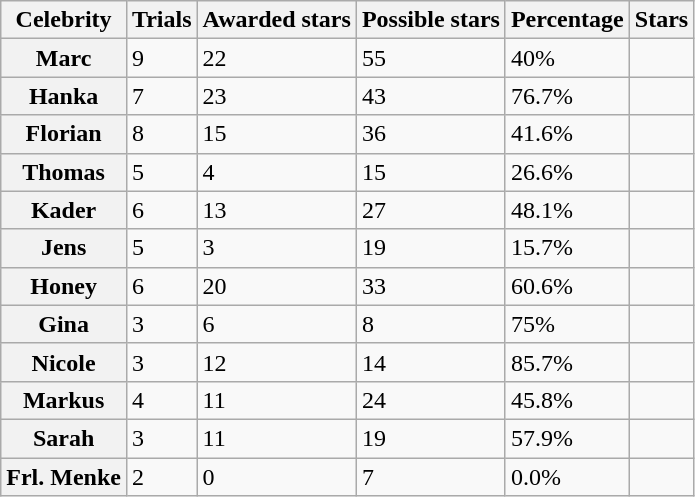<table class="wikitable sortable center">
<tr>
<th>Celebrity</th>
<th>Trials</th>
<th>Awarded stars</th>
<th>Possible stars</th>
<th>Percentage</th>
<th>Stars</th>
</tr>
<tr>
<th>Marc</th>
<td>9</td>
<td>22</td>
<td>55</td>
<td>40%</td>
<td></td>
</tr>
<tr>
<th>Hanka</th>
<td>7</td>
<td>23</td>
<td>43</td>
<td>76.7%</td>
<td></td>
</tr>
<tr>
<th>Florian</th>
<td>8</td>
<td>15</td>
<td>36</td>
<td>41.6%</td>
<td></td>
</tr>
<tr>
<th>Thomas</th>
<td>5</td>
<td>4</td>
<td>15</td>
<td>26.6%</td>
<td></td>
</tr>
<tr>
<th>Kader</th>
<td>6</td>
<td>13</td>
<td>27</td>
<td>48.1%</td>
<td></td>
</tr>
<tr>
<th>Jens</th>
<td>5</td>
<td>3</td>
<td>19</td>
<td>15.7%</td>
<td></td>
</tr>
<tr>
<th>Honey</th>
<td>6</td>
<td>20</td>
<td>33</td>
<td>60.6%</td>
<td></td>
</tr>
<tr>
<th>Gina</th>
<td>3</td>
<td>6</td>
<td>8</td>
<td>75%</td>
<td></td>
</tr>
<tr>
<th>Nicole</th>
<td>3</td>
<td>12</td>
<td>14</td>
<td>85.7%</td>
<td></td>
</tr>
<tr>
<th>Markus</th>
<td>4</td>
<td>11</td>
<td>24</td>
<td>45.8%</td>
<td></td>
</tr>
<tr>
<th>Sarah</th>
<td>3</td>
<td>11</td>
<td>19</td>
<td>57.9%</td>
<td></td>
</tr>
<tr>
<th>Frl. Menke</th>
<td>2</td>
<td>0</td>
<td>7</td>
<td>0.0%</td>
<td></td>
</tr>
</table>
